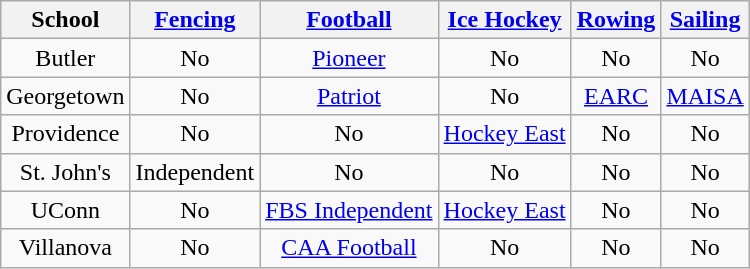<table class="wikitable">
<tr style="text-align:center">
<th>School</th>
<th><a href='#'>Fencing</a></th>
<th><a href='#'>Football</a></th>
<th><a href='#'>Ice Hockey</a></th>
<th><a href='#'>Rowing</a></th>
<th><a href='#'>Sailing</a></th>
</tr>
<tr style="text-align:center">
<td>Butler</td>
<td>No</td>
<td><a href='#'>Pioneer</a></td>
<td>No</td>
<td>No</td>
<td>No</td>
</tr>
<tr style="text-align:center">
<td>Georgetown</td>
<td>No</td>
<td><a href='#'>Patriot</a></td>
<td>No</td>
<td><a href='#'>EARC</a></td>
<td><a href='#'>MAISA</a></td>
</tr>
<tr style="text-align:center">
<td>Providence</td>
<td>No</td>
<td>No</td>
<td><a href='#'>Hockey East</a></td>
<td>No</td>
<td>No</td>
</tr>
<tr style="text-align:center">
<td>St. John's</td>
<td>Independent</td>
<td>No</td>
<td>No</td>
<td>No</td>
<td>No</td>
</tr>
<tr style="text-align:center">
<td>UConn</td>
<td>No</td>
<td><a href='#'>FBS Independent</a></td>
<td><a href='#'>Hockey East</a></td>
<td>No</td>
<td>No</td>
</tr>
<tr style="text-align:center">
<td>Villanova</td>
<td>No</td>
<td><a href='#'>CAA Football</a></td>
<td>No</td>
<td No>No</td>
<td>No</td>
</tr>
</table>
